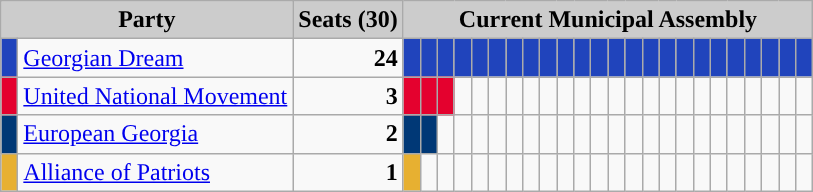<table class="wikitable">
<tr>
<th style="background:#ccc" colspan="2">Party</th>
<th style="background:#ccc">Seats (30)</th>
<th style="background:#ccc" colspan="24">Current Municipal Assembly</th>
</tr>
<tr>
<td style="background-color: #2044BC"> </td>
<td><a href='#'>Georgian Dream</a></td>
<td style="text-align: right"><strong>24</strong></td>
<td style="background-color: #2044BC"></td>
<td style="background-color: #2044BC"> </td>
<td style="background-color: #2044BC"> </td>
<td style="background-color: #2044BC"> </td>
<td style="background-color: #2044BC"> </td>
<td style="background-color: #2044BC"> </td>
<td style="background-color: #2044BC"> </td>
<td style="background-color: #2044BC"> </td>
<td style="background-color: #2044BC"> </td>
<td style="background-color: #2044BC"> </td>
<td style="background-color: #2044BC"> </td>
<td style="background-color: #2044BC"> </td>
<td style="background-color: #2044BC"> </td>
<td style="background-color: #2044BC"> </td>
<td style="background-color: #2044BC"> </td>
<td style="background-color: #2044BC"> </td>
<td style="background-color: #2044BC"> </td>
<td style="background-color: #2044BC"> </td>
<td style="background-color: #2044BC"> </td>
<td style="background-color: #2044BC"> </td>
<td style="background-color: #2044BC"> </td>
<td style="background-color: #2044BC"> </td>
<td style="background-color: #2044BC"> </td>
<td style="background-color: #2044BC"> </td>
</tr>
<tr>
<td style="background-color: #e4012e"> </td>
<td><a href='#'>United National Movement</a></td>
<td style="text-align: right"><strong>3</strong></td>
<td style="background-color: #e4012e"> </td>
<td style="background-color: #e4012e"> </td>
<td style="background-color: #e4012e"> </td>
<td> </td>
<td> </td>
<td> </td>
<td> </td>
<td> </td>
<td> </td>
<td> </td>
<td> </td>
<td> </td>
<td> </td>
<td> </td>
<td> </td>
<td> </td>
<td> </td>
<td> </td>
<td> </td>
<td> </td>
<td> </td>
<td> </td>
<td> </td>
<td> </td>
</tr>
<tr>
<td style="background-color: #003876"> </td>
<td><a href='#'>European Georgia</a></td>
<td style="text-align: right"><strong>2</strong></td>
<td style="background-color: #003876"> </td>
<td style="background-color: #003876"> </td>
<td> </td>
<td> </td>
<td> </td>
<td> </td>
<td> </td>
<td> </td>
<td> </td>
<td> </td>
<td> </td>
<td> </td>
<td> </td>
<td> </td>
<td> </td>
<td> </td>
<td> </td>
<td> </td>
<td> </td>
<td> </td>
<td> </td>
<td> </td>
<td> </td>
<td> </td>
</tr>
<tr>
<td style="background-color: #e7b031"> </td>
<td><a href='#'>Alliance of Patriots</a></td>
<td style="text-align: right"><strong>1</strong></td>
<td style="background-color: #e7b031"> </td>
<td> </td>
<td> </td>
<td> </td>
<td> </td>
<td> </td>
<td> </td>
<td> </td>
<td> </td>
<td> </td>
<td> </td>
<td> </td>
<td> </td>
<td> </td>
<td> </td>
<td> </td>
<td> </td>
<td> </td>
<td> </td>
<td> </td>
<td> </td>
<td> </td>
<td> </td>
<td> </td>
</tr>
</table>
